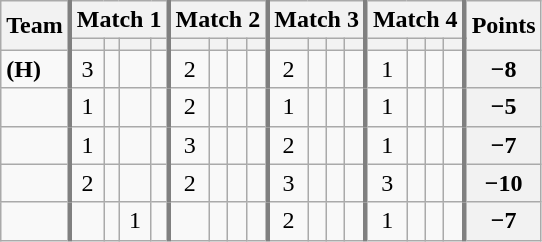<table class="wikitable sortable" style="text-align:center;">
<tr>
<th rowspan=2>Team</th>
<th colspan=4 style="border-left:3px solid gray">Match 1</th>
<th colspan=4 style="border-left:3px solid gray">Match 2</th>
<th colspan=4 style="border-left:3px solid gray">Match 3</th>
<th colspan=4 style="border-left:3px solid gray">Match 4</th>
<th rowspan=2 style="border-left:3px solid gray">Points</th>
</tr>
<tr>
<th style="border-left:3px solid gray"></th>
<th></th>
<th></th>
<th></th>
<th style="border-left:3px solid gray"></th>
<th></th>
<th></th>
<th></th>
<th style="border-left:3px solid gray"></th>
<th></th>
<th></th>
<th></th>
<th style="border-left:3px solid gray"></th>
<th></th>
<th></th>
<th></th>
</tr>
<tr>
<td align=left> <strong>(H)</strong></td>
<td style="border-left:3px solid gray">3</td>
<td></td>
<td></td>
<td></td>
<td style="border-left:3px solid gray">2</td>
<td></td>
<td></td>
<td></td>
<td style="border-left:3px solid gray">2</td>
<td></td>
<td></td>
<td></td>
<td style="border-left:3px solid gray">1</td>
<td></td>
<td></td>
<td></td>
<th style="border-left:3px solid gray">−8</th>
</tr>
<tr>
<td align=left></td>
<td style="border-left:3px solid gray">1</td>
<td></td>
<td></td>
<td></td>
<td style="border-left:3px solid gray">2</td>
<td></td>
<td></td>
<td></td>
<td style="border-left:3px solid gray">1</td>
<td></td>
<td></td>
<td></td>
<td style="border-left:3px solid gray">1</td>
<td></td>
<td></td>
<td></td>
<th style="border-left:3px solid gray">−5</th>
</tr>
<tr>
<td align=left></td>
<td style="border-left:3px solid gray">1</td>
<td></td>
<td></td>
<td></td>
<td style="border-left:3px solid gray">3</td>
<td></td>
<td></td>
<td></td>
<td style="border-left:3px solid gray">2</td>
<td></td>
<td></td>
<td></td>
<td style="border-left:3px solid gray">1</td>
<td></td>
<td></td>
<td></td>
<th style="border-left:3px solid gray">−7</th>
</tr>
<tr>
<td align=left></td>
<td style="border-left:3px solid gray">2</td>
<td></td>
<td></td>
<td></td>
<td style="border-left:3px solid gray">2</td>
<td></td>
<td></td>
<td></td>
<td style="border-left:3px solid gray">3</td>
<td></td>
<td></td>
<td></td>
<td style="border-left:3px solid gray">3</td>
<td></td>
<td></td>
<td></td>
<th style="border-left:3px solid gray">−10</th>
</tr>
<tr>
<td align=left></td>
<td style="border-left:3px solid gray"></td>
<td></td>
<td>1</td>
<td></td>
<td style="border-left:3px solid gray"></td>
<td></td>
<td></td>
<td></td>
<td style="border-left:3px solid gray">2</td>
<td></td>
<td></td>
<td></td>
<td style="border-left:3px solid gray">1</td>
<td></td>
<td></td>
<td></td>
<th style="border-left:3px solid gray">−7</th>
</tr>
</table>
